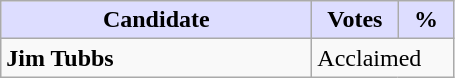<table class="wikitable">
<tr>
<th style="background:#ddf; width:200px;">Candidate</th>
<th style="background:#ddf; width:50px;">Votes</th>
<th style="background:#ddf; width:30px;">%</th>
</tr>
<tr>
<td><strong>Jim Tubbs</strong></td>
<td colspan="2">Acclaimed</td>
</tr>
</table>
